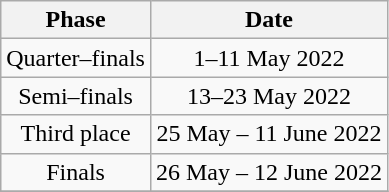<table class="wikitable" style="text-align:center">
<tr>
<th>Phase</th>
<th>Date</th>
</tr>
<tr>
<td>Quarter–finals</td>
<td>1–11 May 2022</td>
</tr>
<tr>
<td>Semi–finals</td>
<td>13–23 May 2022</td>
</tr>
<tr>
<td>Third place</td>
<td>25 May – 11 June 2022</td>
</tr>
<tr>
<td>Finals</td>
<td>26 May – 12 June 2022</td>
</tr>
<tr>
</tr>
</table>
